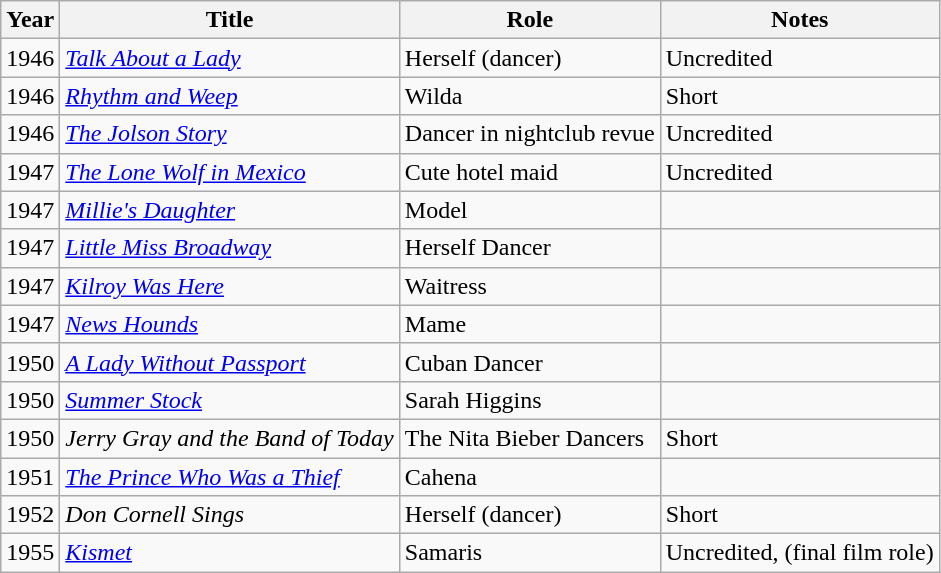<table class="wikitable">
<tr>
<th>Year</th>
<th>Title</th>
<th>Role</th>
<th>Notes</th>
</tr>
<tr>
<td>1946</td>
<td><em><a href='#'>Talk About a Lady</a></em></td>
<td>Herself (dancer)</td>
<td>Uncredited</td>
</tr>
<tr>
<td>1946</td>
<td><em><a href='#'>Rhythm and Weep</a></em></td>
<td>Wilda</td>
<td>Short</td>
</tr>
<tr>
<td>1946</td>
<td><em><a href='#'>The Jolson Story</a></em></td>
<td>Dancer in nightclub revue</td>
<td>Uncredited</td>
</tr>
<tr>
<td>1947</td>
<td><em><a href='#'>The Lone Wolf in Mexico</a></em></td>
<td>Cute hotel maid</td>
<td>Uncredited</td>
</tr>
<tr>
<td>1947</td>
<td><em><a href='#'>Millie's Daughter</a></em></td>
<td>Model</td>
<td></td>
</tr>
<tr>
<td>1947</td>
<td><em><a href='#'>Little Miss Broadway</a></em></td>
<td>Herself Dancer</td>
<td></td>
</tr>
<tr>
<td>1947</td>
<td><em><a href='#'>Kilroy Was Here</a></em></td>
<td>Waitress</td>
<td></td>
</tr>
<tr>
<td>1947</td>
<td><em><a href='#'>News Hounds</a></em></td>
<td>Mame</td>
<td></td>
</tr>
<tr>
<td>1950</td>
<td><em><a href='#'>A Lady Without Passport</a></em></td>
<td>Cuban Dancer</td>
<td></td>
</tr>
<tr>
<td>1950</td>
<td><em><a href='#'>Summer Stock</a></em></td>
<td>Sarah Higgins</td>
<td></td>
</tr>
<tr>
<td>1950</td>
<td><em>Jerry Gray and the Band of Today</em></td>
<td>The Nita Bieber Dancers</td>
<td>Short</td>
</tr>
<tr>
<td>1951</td>
<td><em><a href='#'>The Prince Who Was a Thief</a></em></td>
<td>Cahena</td>
<td></td>
</tr>
<tr>
<td>1952</td>
<td><em>Don Cornell Sings</em></td>
<td>Herself (dancer)</td>
<td>Short</td>
</tr>
<tr>
<td>1955</td>
<td><em><a href='#'>Kismet</a></em></td>
<td>Samaris</td>
<td>Uncredited, (final film role)</td>
</tr>
</table>
